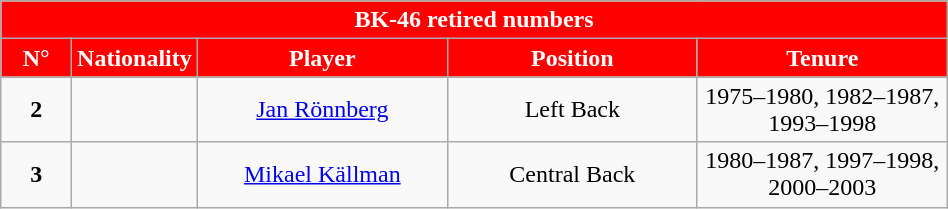<table class="wikitable" style="font-size:100%; text-align:center; width:50%">
<tr>
<th colspan=5 style="background-color:#FF0000;color:#FFFFFF;text-align:center;">BK-46 retired numbers</th>
</tr>
<tr>
<th style="width:40px; background:#FF0000; color:#FFFFFF;">N°</th>
<th style="width:40px; background:#FF0000; color:#FFFFFF;">Nationality</th>
<th style="width:160px; background:#FF0000; color:#FFFFFF;">Player</th>
<th style="width:160px; background:#FF0000; color:#FFFFFF;">Position</th>
<th style="width:160px; background:#FF0000; color:#FFFFFF;">Tenure</th>
</tr>
<tr>
<td><strong>2</strong></td>
<td></td>
<td><a href='#'>Jan Rönnberg</a></td>
<td>Left Back</td>
<td>1975–1980, 1982–1987, 1993–1998</td>
</tr>
<tr>
<td><strong>3</strong></td>
<td></td>
<td><a href='#'>Mikael Källman</a></td>
<td>Central Back</td>
<td>1980–1987, 1997–1998, 2000–2003</td>
</tr>
</table>
